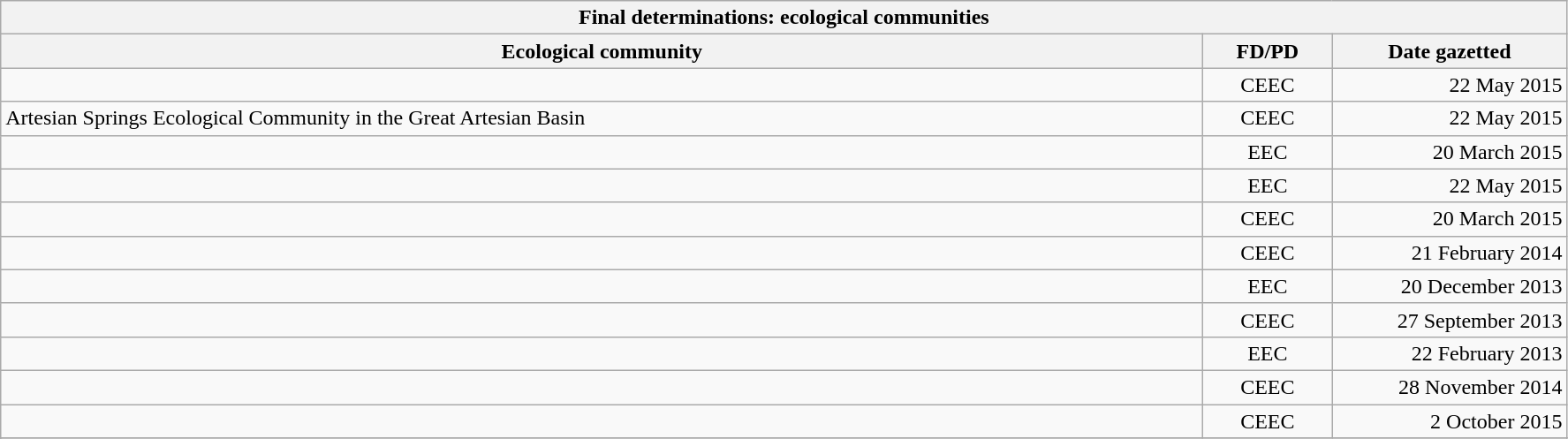<table class="wikitable sortable">
<tr>
<th colspan=3>Final determinations: ecological communities</th>
</tr>
<tr>
<th scope="col" width="900px">Ecological community</th>
<th scope="col" width="90px">FD/PD</th>
<th scope="col" width="170px">Date gazetted</th>
</tr>
<tr>
<td></td>
<td align="center">CEEC</td>
<td align="right">22 May 2015</td>
</tr>
<tr>
<td>Artesian Springs Ecological Community in the Great Artesian Basin</td>
<td align="center">CEEC</td>
<td align="right">22 May 2015</td>
</tr>
<tr>
<td></td>
<td align="center">EEC</td>
<td align="right">20 March 2015</td>
</tr>
<tr>
<td></td>
<td align="center">EEC</td>
<td align="right">22 May 2015</td>
</tr>
<tr>
<td></td>
<td align="center">CEEC</td>
<td align="right">20 March 2015</td>
</tr>
<tr>
<td></td>
<td align="center">CEEC</td>
<td align="right">21 February 2014</td>
</tr>
<tr>
<td></td>
<td align="center">EEC</td>
<td align="right">20 December 2013</td>
</tr>
<tr>
<td></td>
<td align="center">CEEC</td>
<td align="right">27 September 2013</td>
</tr>
<tr>
<td> </td>
<td align="center">EEC</td>
<td align="right">22 February 2013</td>
</tr>
<tr>
<td></td>
<td align="center">CEEC</td>
<td align="right">28 November 2014</td>
</tr>
<tr>
<td></td>
<td align="center">CEEC</td>
<td align="right">2 October 2015</td>
</tr>
<tr>
</tr>
<tr>
</tr>
</table>
